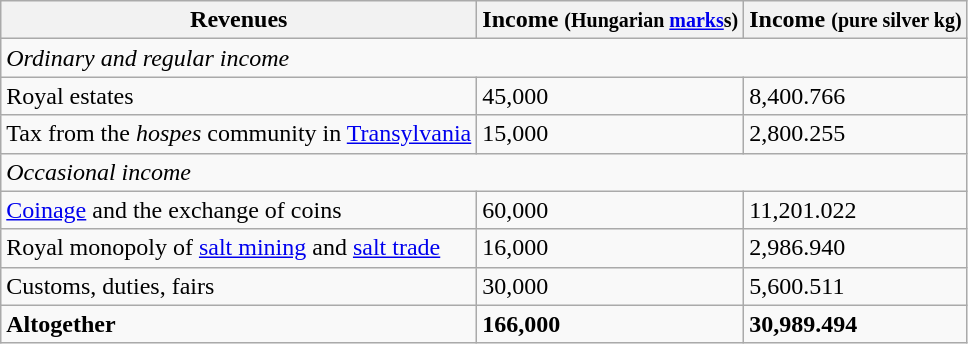<table class="wikitable">
<tr>
<th>Revenues</th>
<th>Income <small>(Hungarian <a href='#'>marks</a>s)</small></th>
<th>Income <small>(pure silver kg)</small></th>
</tr>
<tr>
<td colspan=3><em>Ordinary and regular income</em></td>
</tr>
<tr>
<td>Royal estates</td>
<td>45,000</td>
<td>8,400.766</td>
</tr>
<tr>
<td>Tax from the <em>hospes</em> community in <a href='#'>Transylvania</a></td>
<td>15,000</td>
<td>2,800.255</td>
</tr>
<tr>
<td colspan=3><em>Occasional income</em></td>
</tr>
<tr>
<td><a href='#'>Coinage</a> and the exchange of coins</td>
<td>60,000</td>
<td>11,201.022</td>
</tr>
<tr>
<td>Royal monopoly of <a href='#'>salt mining</a> and <a href='#'>salt trade</a></td>
<td>16,000</td>
<td>2,986.940</td>
</tr>
<tr>
<td>Customs, duties, fairs</td>
<td>30,000</td>
<td>5,600.511</td>
</tr>
<tr>
<td><strong>Altogether</strong></td>
<td><strong>166,000</strong></td>
<td><strong>30,989.494</strong></td>
</tr>
</table>
